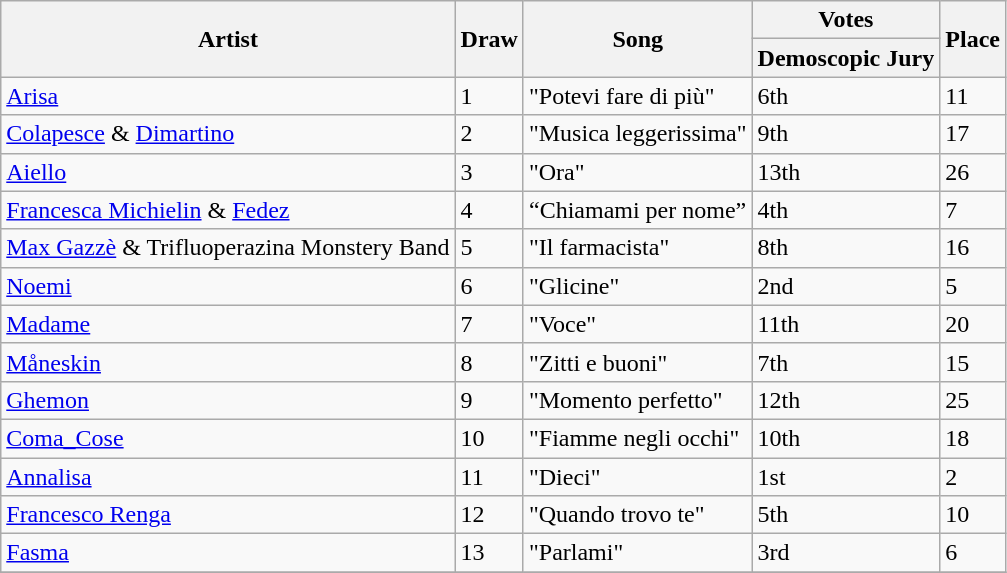<table class="wikitable sortable">
<tr>
<th rowspan="2">Artist</th>
<th rowspan="2">Draw</th>
<th rowspan="2">Song</th>
<th class="unsortable">Votes</th>
<th rowspan="2">Place</th>
</tr>
<tr>
<th>Demoscopic Jury</th>
</tr>
<tr>
<td><a href='#'>Arisa</a></td>
<td>1</td>
<td>"Potevi fare di più"</td>
<td>6th</td>
<td>11</td>
</tr>
<tr>
<td><a href='#'>Colapesce</a> & <a href='#'>Dimartino</a></td>
<td>2</td>
<td>"Musica leggerissima"</td>
<td>9th</td>
<td>17</td>
</tr>
<tr>
<td><a href='#'>Aiello</a></td>
<td>3</td>
<td>"Ora"</td>
<td>13th</td>
<td>26</td>
</tr>
<tr>
<td><a href='#'>Francesca Michielin</a> & <a href='#'>Fedez</a></td>
<td>4</td>
<td>“Chiamami per nome”</td>
<td>4th</td>
<td>7</td>
</tr>
<tr>
<td><a href='#'>Max Gazzè</a> & Trifluoperazina Monstery Band</td>
<td>5</td>
<td>"Il farmacista"</td>
<td>8th</td>
<td>16</td>
</tr>
<tr>
<td><a href='#'>Noemi</a></td>
<td>6</td>
<td>"Glicine"</td>
<td>2nd</td>
<td>5</td>
</tr>
<tr>
<td><a href='#'>Madame</a></td>
<td>7</td>
<td>"Voce"</td>
<td>11th</td>
<td>20</td>
</tr>
<tr>
<td><a href='#'>Måneskin</a></td>
<td>8</td>
<td>"Zitti e buoni"</td>
<td>7th</td>
<td>15</td>
</tr>
<tr>
<td><a href='#'>Ghemon</a></td>
<td>9</td>
<td>"Momento perfetto"</td>
<td>12th</td>
<td>25</td>
</tr>
<tr>
<td><a href='#'>Coma_Cose</a></td>
<td>10</td>
<td>"Fiamme negli occhi"</td>
<td>10th</td>
<td>18</td>
</tr>
<tr>
<td><a href='#'>Annalisa</a></td>
<td>11</td>
<td>"Dieci"</td>
<td>1st</td>
<td>2</td>
</tr>
<tr>
<td><a href='#'>Francesco Renga</a></td>
<td>12</td>
<td>"Quando trovo te"</td>
<td>5th</td>
<td>10</td>
</tr>
<tr>
<td><a href='#'>Fasma</a></td>
<td>13</td>
<td>"Parlami"</td>
<td>3rd</td>
<td>6</td>
</tr>
<tr>
</tr>
</table>
